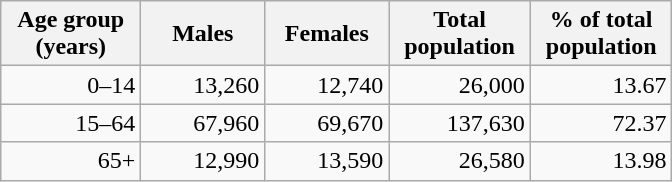<table class="wikitable">
<tr>
<th width="86pt">Age group<br> (years)</th>
<th width="75.3pt">Males</th>
<th width="75.3pt">Females</th>
<th width="87pt">Total<br>population</th>
<th width="87pt">% of total<br>population</th>
</tr>
<tr>
<td align="right">0–14</td>
<td align="right">13,260</td>
<td align="right">12,740</td>
<td align="right">26,000</td>
<td align="right">13.67</td>
</tr>
<tr>
<td align="right">15–64</td>
<td align="right">67,960</td>
<td align="right">69,670</td>
<td align="right">137,630</td>
<td align="right">72.37</td>
</tr>
<tr>
<td align="right">65+</td>
<td align="right">12,990</td>
<td align="right">13,590</td>
<td align="right">26,580</td>
<td align="right">13.98</td>
</tr>
</table>
